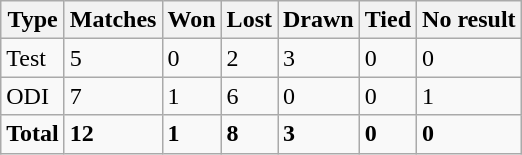<table class="wikitable sortable">
<tr>
<th>Type</th>
<th>Matches</th>
<th>Won</th>
<th>Lost</th>
<th>Drawn</th>
<th>Tied</th>
<th>No result</th>
</tr>
<tr>
<td>Test</td>
<td>5</td>
<td>0</td>
<td>2</td>
<td>3</td>
<td>0</td>
<td>0</td>
</tr>
<tr>
<td>ODI</td>
<td>7</td>
<td>1</td>
<td>6</td>
<td>0</td>
<td>0</td>
<td>1</td>
</tr>
<tr>
<td><strong>Total</strong></td>
<td><strong>12</strong></td>
<td><strong>1</strong></td>
<td><strong>8</strong></td>
<td><strong>3</strong></td>
<td><strong>0</strong></td>
<td><strong>0</strong></td>
</tr>
</table>
